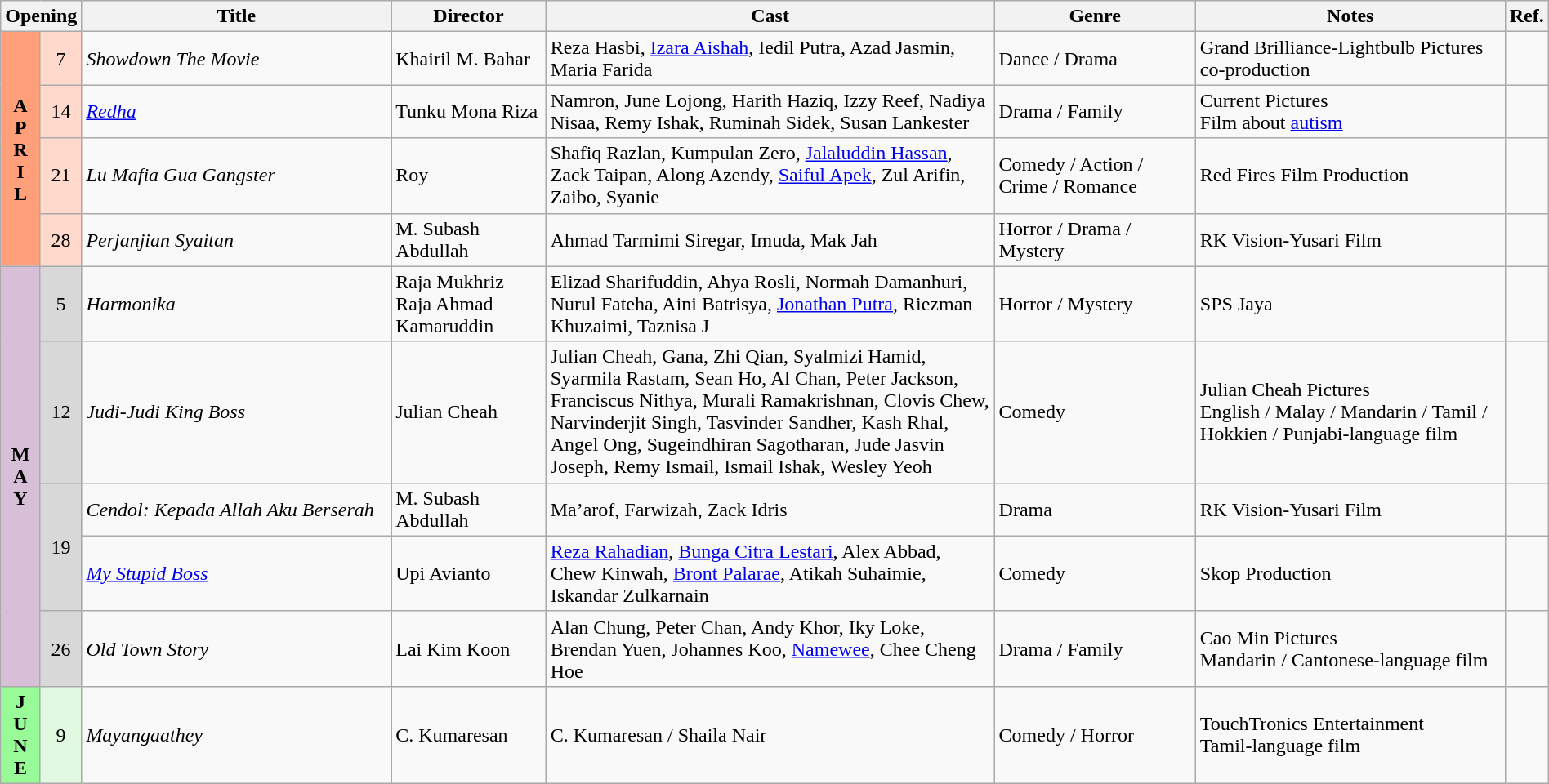<table class="wikitable" width="100%">
<tr>
<th colspan="2">Opening</th>
<th style="width:20%;">Title</th>
<th style="width:10%;">Director</th>
<th>Cast</th>
<th style="width:13%">Genre</th>
<th style="width:20%">Notes</th>
<th>Ref.</th>
</tr>
<tr>
<th rowspan=4 style="text-align:center; background:#ffa07a;">A<br>P<br>R<br>I<br>L</th>
<td rowspan=1 style="text-align:center; background:#ffdacc;">7</td>
<td><em>Showdown The Movie</em></td>
<td>Khairil M. Bahar</td>
<td>Reza Hasbi, <a href='#'>Izara Aishah</a>, Iedil Putra, Azad Jasmin, Maria Farida</td>
<td>Dance / Drama</td>
<td>Grand Brilliance-Lightbulb Pictures co-production</td>
<td></td>
</tr>
<tr>
<td rowspan=1 style="text-align:center; background:#ffdacc;">14</td>
<td><em><a href='#'>Redha</a></em></td>
<td>Tunku Mona Riza</td>
<td>Namron, June Lojong, Harith Haziq, Izzy Reef, Nadiya Nisaa, Remy Ishak, Ruminah Sidek, Susan Lankester</td>
<td>Drama / Family</td>
<td>Current Pictures<br>Film about <a href='#'>autism</a></td>
<td></td>
</tr>
<tr>
<td rowspan=1 style="text-align:center; background:#ffdacc;">21</td>
<td><em>Lu Mafia Gua Gangster</em></td>
<td>Roy</td>
<td>Shafiq Razlan, Kumpulan Zero, <a href='#'>Jalaluddin Hassan</a>, Zack Taipan, Along Azendy, <a href='#'>Saiful Apek</a>, Zul Arifin, Zaibo, Syanie</td>
<td>Comedy / Action / Crime / Romance</td>
<td>Red Fires Film Production</td>
<td></td>
</tr>
<tr>
<td rowspan=1 style="text-align:center; background:#ffdacc;">28</td>
<td><em>Perjanjian Syaitan</em></td>
<td>M. Subash Abdullah</td>
<td>Ahmad Tarmimi Siregar, Imuda, Mak Jah</td>
<td>Horror / Drama / Mystery</td>
<td>RK Vision-Yusari Film</td>
<td></td>
</tr>
<tr>
<th rowspan=5 style="text-align:center; background:thistle;">M<br>A<br>Y</th>
<td rowspan=1 style="text-align:center; background:#d8d8d8;">5</td>
<td><em>Harmonika</em></td>
<td>Raja Mukhriz Raja Ahmad Kamaruddin</td>
<td>Elizad Sharifuddin, Ahya Rosli, Normah Damanhuri, Nurul Fateha, Aini Batrisya, <a href='#'>Jonathan Putra</a>, Riezman Khuzaimi, Taznisa J</td>
<td>Horror / Mystery</td>
<td>SPS Jaya</td>
<td></td>
</tr>
<tr>
<td rowspan=1 style="text-align:center; background:#d8d8d8;">12</td>
<td><em>Judi-Judi King Boss</em></td>
<td>Julian Cheah</td>
<td>Julian Cheah, Gana, Zhi Qian, Syalmizi Hamid, Syarmila Rastam, Sean Ho, Al Chan, Peter Jackson, Franciscus Nithya, Murali Ramakrishnan, Clovis Chew, Narvinderjit Singh, Tasvinder Sandher, Kash Rhal, Angel Ong, Sugeindhiran Sagotharan, Jude Jasvin Joseph, Remy Ismail, Ismail Ishak, Wesley Yeoh</td>
<td>Comedy</td>
<td>Julian Cheah Pictures<br>English / Malay / Mandarin / Tamil / Hokkien / Punjabi-language film</td>
<td></td>
</tr>
<tr>
<td rowspan=2 style="text-align:center; background:#d8d8d8;">19</td>
<td><em>Cendol: Kepada Allah Aku Berserah</em></td>
<td>M. Subash Abdullah</td>
<td>Ma’arof, Farwizah, Zack Idris</td>
<td>Drama</td>
<td>RK Vision-Yusari Film</td>
<td></td>
</tr>
<tr>
<td><em><a href='#'>My Stupid Boss</a></em></td>
<td>Upi Avianto</td>
<td><a href='#'>Reza Rahadian</a>, <a href='#'>Bunga Citra Lestari</a>, Alex Abbad, Chew Kinwah, <a href='#'>Bront Palarae</a>, Atikah Suhaimie, Iskandar Zulkarnain</td>
<td>Comedy</td>
<td>Skop Production</td>
<td></td>
</tr>
<tr>
<td rowspan=1 style="text-align:center; background:#d8d8d8;">26</td>
<td><em>Old Town Story</em></td>
<td>Lai Kim Koon</td>
<td>Alan Chung, Peter Chan, Andy Khor, Iky Loke, Brendan Yuen, Johannes Koo, <a href='#'>Namewee</a>, Chee Cheng Hoe</td>
<td>Drama / Family</td>
<td>Cao Min Pictures<br>Mandarin / Cantonese-language film</td>
<td></td>
</tr>
<tr>
<th rowspan=1 style="text-align:center; background:#98fb98;">J<br>U<br>N<br>E</th>
<td rowspan=1 style="text-align:center; background:#e0f9e0;">9</td>
<td><em>Mayangaathey</em></td>
<td>C. Kumaresan</td>
<td>C. Kumaresan / Shaila Nair</td>
<td>Comedy / Horror</td>
<td>TouchTronics Entertainment<br>Tamil-language film</td>
<td></td>
</tr>
</table>
